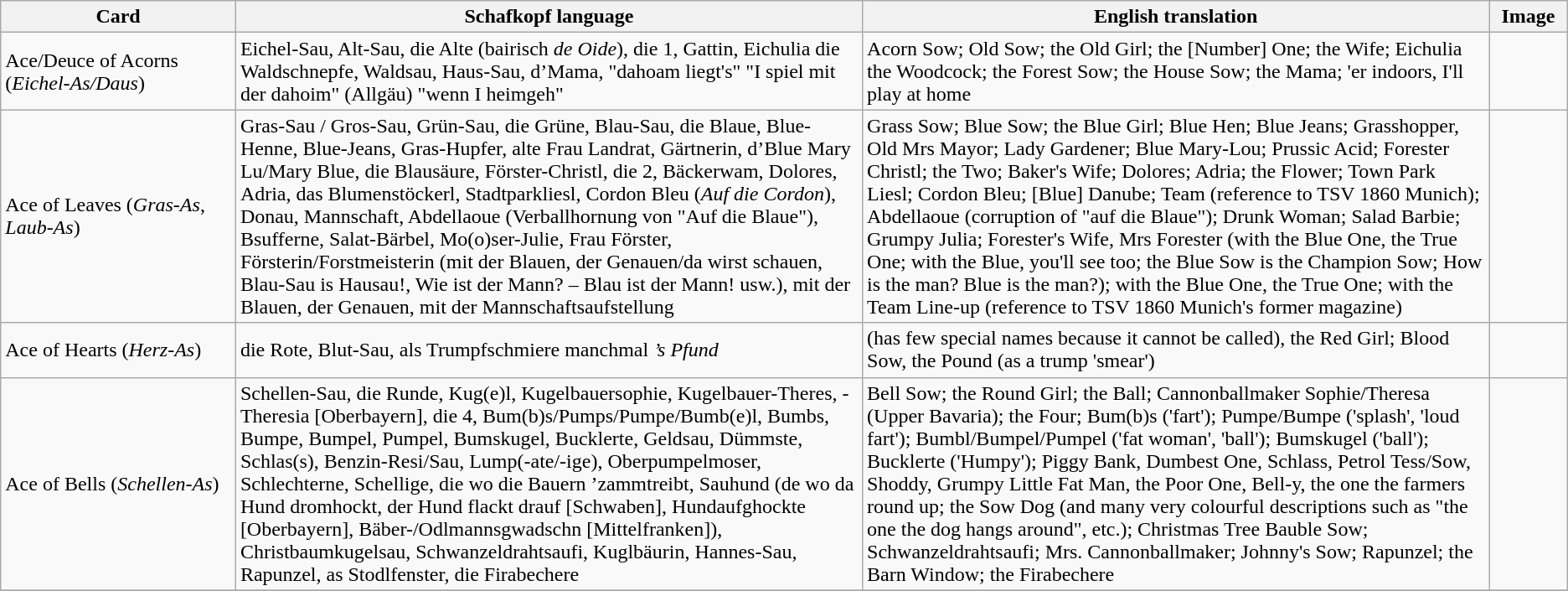<table class="wikitable">
<tr class="hintergrundfarbe5">
<th width="500" align="center">Card</th>
<th width="40%" align="left">Schafkopf language</th>
<th width="40%" align="left">English translation</th>
<th width="5%" align="left">Image</th>
</tr>
<tr>
<td>Ace/Deuce of Acorns (<em>Eichel-As/Daus</em>)</td>
<td>Eichel-Sau, Alt-Sau, die Alte (bairisch <em>de Oide</em>), die 1, Gattin, Eichulia die Waldschnepfe, Waldsau, Haus-Sau, d’Mama, "dahoam liegt's" "I spiel mit der dahoim" (Allgäu) "wenn I heimgeh"</td>
<td>Acorn Sow; Old Sow; the Old Girl; the [Number] One; the Wife; Eichulia the Woodcock; the Forest Sow; the House Sow; the Mama; 'er indoors, I'll play at home</td>
<td align = "center"></td>
</tr>
<tr>
<td>Ace of Leaves (<em>Gras-As</em>, <em>Laub-As</em>)</td>
<td>Gras-Sau / Gros-Sau, Grün-Sau, die Grüne, Blau-Sau, die Blaue, Blue-Henne, Blue-Jeans, Gras-Hupfer, alte Frau Landrat, Gärtnerin, d’Blue Mary Lu/Mary Blue, die Blausäure, Förster-Christl, die 2, Bäckerwam, Dolores, Adria, das Blumenstöckerl, Stadtparkliesl, Cordon Bleu (<em>Auf die  Cordon</em>), Donau, Mannschaft, Abdellaoue (Verballhornung von "Auf die Blaue"), Bsufferne, Salat-Bärbel, Mo(o)ser-Julie, Frau Förster, Försterin/Forstmeisterin (mit der Blauen, der Genauen/da wirst schauen, Blau-Sau is Hausau!, Wie ist der Mann? – Blau ist der Mann! usw.), mit der Blauen, der Genauen, mit der Mannschaftsaufstellung</td>
<td>Grass Sow; Blue Sow; the Blue Girl; Blue Hen; Blue Jeans; Grasshopper, Old Mrs Mayor; Lady Gardener; Blue Mary-Lou; Prussic Acid; Forester Christl; the Two; Baker's Wife; Dolores; Adria; the Flower; Town Park Liesl; Cordon Bleu; [Blue] Danube; Team (reference to TSV 1860 Munich); Abdellaoue (corruption of "auf die Blaue"); Drunk Woman; Salad Barbie; Grumpy Julia; Forester's Wife, Mrs Forester (with the Blue One, the True One; with the Blue, you'll see too; the Blue Sow is the Champion Sow; How is the man? Blue is the man?); with the Blue One, the True One; with the Team Line-up (reference to TSV 1860 Munich's former magazine)</td>
<td align = "center"></td>
</tr>
<tr>
<td>Ace of Hearts (<em>Herz-As</em>)</td>
<td>die Rote, Blut-Sau, als Trumpfschmiere manchmal <em>’s Pfund</em></td>
<td>(has few special names because it cannot be called), the Red Girl; Blood Sow, the Pound (as a trump 'smear')</td>
<td align = "center"></td>
</tr>
<tr>
<td>Ace of Bells (<em>Schellen-As</em>)</td>
<td>Schellen-Sau, die Runde, Kug(e)l, Kugelbauersophie, Kugelbauer-Theres, -Theresia [Oberbayern], die 4, Bum(b)s/Pumps/Pumpe/Bumb(e)l, Bumbs, Bumpe, Bumpel, Pumpel, Bumskugel, Bucklerte, Geldsau, Dümmste, Schlas(s), Benzin-Resi/Sau, Lump(-ate/-ige), Oberpumpelmoser, Schlechterne, Schellige, die wo die Bauern ’zammtreibt, Sauhund (de wo da Hund dromhockt, der Hund flackt drauf [Schwaben], Hundaufghockte [Oberbayern], Bäber-/Odlmannsgwadschn [Mittelfranken]), Christbaumkugelsau, Schwanzeldrahtsaufi, Kuglbäurin, Hannes-Sau, Rapunzel, as Stodlfenster, die Firabechere</td>
<td>Bell Sow; the Round Girl; the Ball; Cannonballmaker Sophie/Theresa (Upper Bavaria); the Four; Bum(b)s ('fart'); Pumpe/Bumpe ('splash', 'loud fart'); Bumbl/Bumpel/Pumpel ('fat woman', 'ball'); Bumskugel ('ball'); Bucklerte ('Humpy'); Piggy Bank, Dumbest One, Schlass, Petrol Tess/Sow, Shoddy, Grumpy Little Fat Man, the Poor One, Bell-y, the one the farmers round up; the Sow Dog (and many very colourful descriptions such as "the one the dog hangs around", etc.); Christmas Tree Bauble Sow; Schwanzeldrahtsaufi; Mrs. Cannonballmaker; Johnny's Sow; Rapunzel; the Barn Window; the Firabechere</td>
<td align = "center"></td>
</tr>
<tr>
</tr>
</table>
